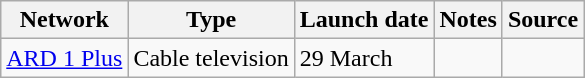<table class="wikitable sortable">
<tr>
<th>Network</th>
<th>Type</th>
<th>Launch date</th>
<th>Notes</th>
<th>Source</th>
</tr>
<tr>
<td><a href='#'>ARD 1 Plus</a></td>
<td>Cable television</td>
<td>29 March</td>
<td></td>
<td></td>
</tr>
</table>
